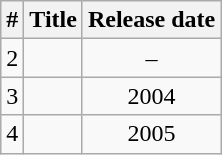<table class="wikitable">
<tr>
<th>#</th>
<th>Title</th>
<th>Release date</th>
</tr>
<tr>
<td>2</td>
<td></td>
<td align="center">–</td>
</tr>
<tr>
<td>3</td>
<td></td>
<td align="center">2004</td>
</tr>
<tr>
<td>4</td>
<td></td>
<td align="center">2005</td>
</tr>
</table>
